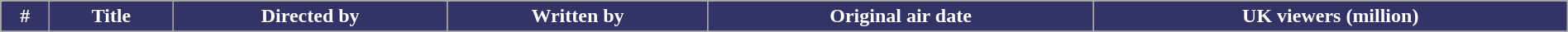<table class="wikitable plainrowheaders" width="100%">
<tr>
<th style="background-color: #336; color: #FFFFFF;">#</th>
<th style="background-color: #336; color: #FFFFFF;">Title</th>
<th style="background-color: #336; color: #FFFFFF;">Directed by</th>
<th style="background-color: #336; color: #FFFFFF;">Written by</th>
<th style="background-color: #336; color: #FFFFFF;">Original air date</th>
<th style="background-color: #336; color: #FFFFFF;">UK viewers (million)</th>
</tr>
<tr>
</tr>
</table>
